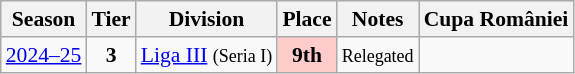<table class="wikitable" style="text-align:center; font-size:90%">
<tr>
<th>Season</th>
<th>Tier</th>
<th>Division</th>
<th>Place</th>
<th>Notes</th>
<th>Cupa României</th>
</tr>
<tr>
<td><a href='#'>2024–25</a></td>
<td><strong>3</strong></td>
<td><a href='#'>Liga III</a> <small>(Seria I)</small></td>
<td align=center bgcolor=#FFCCCC><strong>9th</strong></td>
<td><small>Relegated</small></td>
<td></td>
</tr>
</table>
